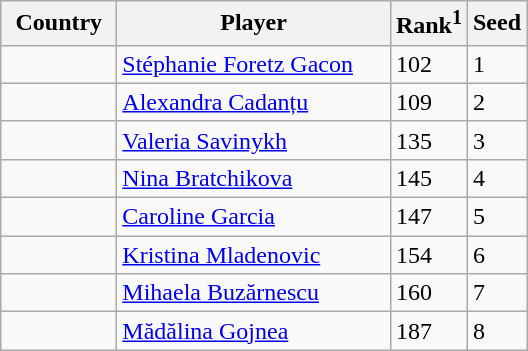<table class="sortable wikitable">
<tr>
<th width="70">Country</th>
<th width="175">Player</th>
<th>Rank<sup>1</sup></th>
<th>Seed</th>
</tr>
<tr>
<td></td>
<td><a href='#'>Stéphanie Foretz Gacon</a></td>
<td>102</td>
<td>1</td>
</tr>
<tr>
<td></td>
<td><a href='#'>Alexandra Cadanțu</a></td>
<td>109</td>
<td>2</td>
</tr>
<tr>
<td></td>
<td><a href='#'>Valeria Savinykh</a></td>
<td>135</td>
<td>3</td>
</tr>
<tr>
<td></td>
<td><a href='#'>Nina Bratchikova</a></td>
<td>145</td>
<td>4</td>
</tr>
<tr>
<td></td>
<td><a href='#'>Caroline Garcia</a></td>
<td>147</td>
<td>5</td>
</tr>
<tr>
<td></td>
<td><a href='#'>Kristina Mladenovic</a></td>
<td>154</td>
<td>6</td>
</tr>
<tr>
<td></td>
<td><a href='#'>Mihaela Buzărnescu</a></td>
<td>160</td>
<td>7</td>
</tr>
<tr>
<td></td>
<td><a href='#'>Mădălina Gojnea</a></td>
<td>187</td>
<td>8</td>
</tr>
</table>
